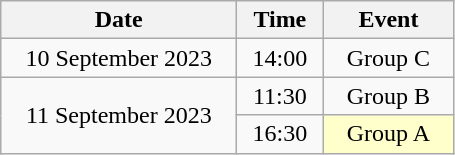<table class = "wikitable" style="text-align:center;">
<tr>
<th width=150>Date</th>
<th width=50>Time</th>
<th width=80>Event</th>
</tr>
<tr>
<td>10 September 2023</td>
<td>14:00</td>
<td>Group C</td>
</tr>
<tr>
<td rowspan=2>11 September 2023</td>
<td>11:30</td>
<td>Group B</td>
</tr>
<tr>
<td>16:30</td>
<td bgcolor=ffffcc>Group A</td>
</tr>
</table>
